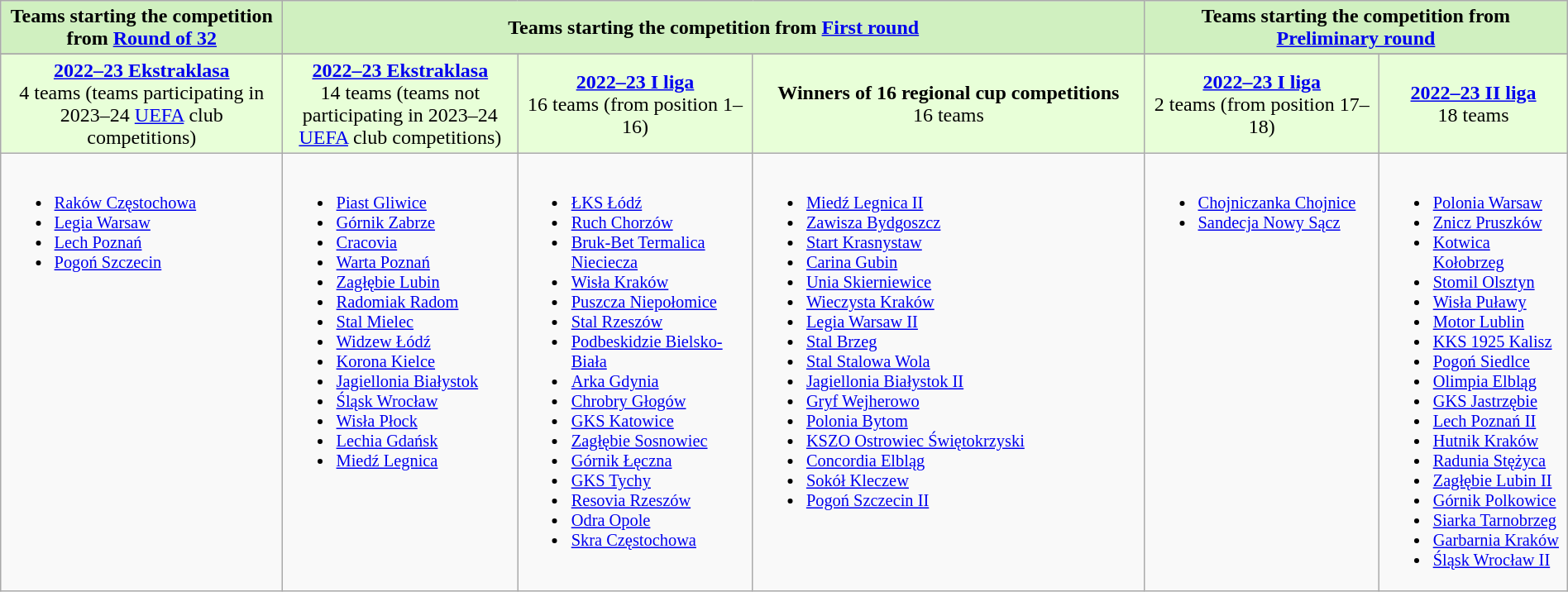<table class="wikitable" width="100%">
<tr bgcolor="#D0F0C0">
<td align="center" colspan="1" width="18%"><strong>Teams starting the competition from <a href='#'>Round of 32</a></strong></td>
<td align="center" colspan="3" width="64%"><strong>Teams starting the competition from <a href='#'>First round</a></strong></td>
<td align="center" colspan="2" width="18%"><strong>Teams starting the competition from <a href='#'>Preliminary round</a></strong></td>
</tr>
<tr>
</tr>
<tr bgcolor="#E8FFD8">
<td align="center" width="15%"><strong><a href='#'>2022–23 Ekstraklasa</a></strong><br>4 teams (teams participating in 2023–24 <a href='#'>UEFA</a> club competitions)</td>
<td align="center" width="15%"><strong><a href='#'>2022–23 Ekstraklasa</a></strong><br>14 teams (teams not participating in 2023–24 <a href='#'>UEFA</a> club competitions)</td>
<td align="center" width="15%"><strong><a href='#'>2022–23 I liga</a></strong><br>16 teams (from position 1–16)</td>
<td align="center" width="25%"><strong>Winners of 16 regional cup competitions</strong><br>16 teams</td>
<td align="center" width="15%"><strong><a href='#'>2022–23 I liga</a></strong><br>2 teams (from position 17–18)</td>
<td align="center" width="15%"><strong><a href='#'>2022–23 II liga</a></strong><br>18 teams</td>
</tr>
<tr style="font-size:85%" valign="top">
<td><br><ul><li><a href='#'>Raków Częstochowa</a></li><li><a href='#'>Legia Warsaw</a></li><li><a href='#'>Lech Poznań</a></li><li><a href='#'>Pogoń Szczecin</a></li></ul></td>
<td><br><ul><li><a href='#'>Piast Gliwice</a></li><li><a href='#'>Górnik Zabrze</a></li><li><a href='#'>Cracovia</a></li><li><a href='#'>Warta Poznań</a></li><li><a href='#'>Zagłębie Lubin</a></li><li><a href='#'>Radomiak Radom</a></li><li><a href='#'>Stal Mielec</a></li><li><a href='#'>Widzew Łódź</a></li><li><a href='#'>Korona Kielce</a></li><li><a href='#'>Jagiellonia Białystok</a></li><li><a href='#'>Śląsk Wrocław</a></li><li><a href='#'>Wisła Płock</a></li><li><a href='#'>Lechia Gdańsk</a></li><li><a href='#'>Miedź Legnica</a></li></ul></td>
<td><br><ul><li><a href='#'>ŁKS Łódź</a></li><li><a href='#'>Ruch Chorzów</a></li><li><a href='#'>Bruk-Bet Termalica Nieciecza</a></li><li><a href='#'>Wisła Kraków</a></li><li><a href='#'>Puszcza Niepołomice</a></li><li><a href='#'>Stal Rzeszów</a></li><li><a href='#'>Podbeskidzie Bielsko-Biała</a></li><li><a href='#'>Arka Gdynia</a></li><li><a href='#'>Chrobry Głogów</a></li><li><a href='#'>GKS Katowice</a></li><li><a href='#'>Zagłębie Sosnowiec</a></li><li><a href='#'>Górnik Łęczna</a></li><li><a href='#'>GKS Tychy</a></li><li><a href='#'>Resovia Rzeszów</a></li><li><a href='#'>Odra Opole</a></li><li><a href='#'>Skra Częstochowa</a></li></ul></td>
<td><br><ul><li><a href='#'>Miedź Legnica II</a> </li><li><a href='#'>Zawisza Bydgoszcz</a> </li><li><a href='#'>Start Krasnystaw</a> </li><li><a href='#'>Carina Gubin</a> </li><li><a href='#'>Unia Skierniewice</a> </li><li><a href='#'>Wieczysta Kraków</a> </li><li><a href='#'>Legia Warsaw II</a> </li><li><a href='#'>Stal Brzeg</a> </li><li><a href='#'>Stal Stalowa Wola</a> </li><li><a href='#'>Jagiellonia Białystok II</a> </li><li><a href='#'>Gryf Wejherowo</a> </li><li><a href='#'>Polonia Bytom</a> </li><li><a href='#'>KSZO Ostrowiec Świętokrzyski</a> </li><li><a href='#'>Concordia Elbląg</a> </li><li><a href='#'>Sokół Kleczew</a> </li><li><a href='#'>Pogoń Szczecin II</a> </li></ul></td>
<td><br><ul><li><a href='#'>Chojniczanka Chojnice</a></li><li><a href='#'>Sandecja Nowy Sącz</a></li></ul></td>
<td><br><ul><li><a href='#'>Polonia Warsaw</a></li><li><a href='#'>Znicz Pruszków</a></li><li><a href='#'>Kotwica Kołobrzeg</a></li><li><a href='#'>Stomil Olsztyn</a></li><li><a href='#'>Wisła Puławy</a></li><li><a href='#'>Motor Lublin</a></li><li><a href='#'>KKS 1925 Kalisz</a></li><li><a href='#'>Pogoń Siedlce</a></li><li><a href='#'>Olimpia Elbląg</a></li><li><a href='#'>GKS Jastrzębie</a></li><li><a href='#'>Lech Poznań II</a></li><li><a href='#'>Hutnik Kraków</a></li><li><a href='#'>Radunia Stężyca</a></li><li><a href='#'>Zagłębie Lubin II</a></li><li><a href='#'>Górnik Polkowice</a></li><li><a href='#'>Siarka Tarnobrzeg</a></li><li><a href='#'>Garbarnia Kraków</a></li><li><a href='#'>Śląsk Wrocław II</a></li></ul></td>
</tr>
</table>
